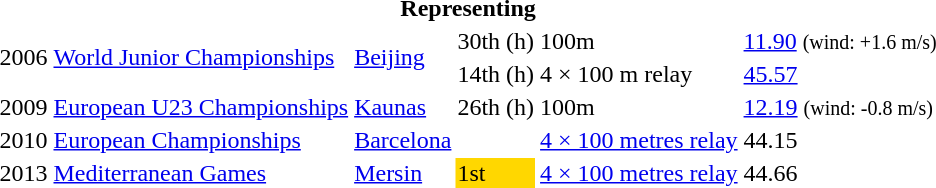<table>
<tr>
<th colspan="6">Representing </th>
</tr>
<tr>
<td rowspan=2>2006</td>
<td rowspan=2 align=left><a href='#'>World Junior Championships</a></td>
<td rowspan=2 align=left> <a href='#'>Beijing</a></td>
<td>30th (h)</td>
<td>100m</td>
<td><a href='#'>11.90</a> <small>(wind: +1.6 m/s)</small></td>
</tr>
<tr>
<td>14th (h)</td>
<td>4 × 100 m relay</td>
<td><a href='#'>45.57</a></td>
</tr>
<tr>
<td>2009</td>
<td align=left><a href='#'>European U23 Championships</a></td>
<td align=left> <a href='#'>Kaunas</a></td>
<td>26th (h)</td>
<td>100m</td>
<td><a href='#'>12.19</a> <small>(wind: -0.8 m/s)</small></td>
</tr>
<tr>
<td>2010</td>
<td align=left><a href='#'>European Championships</a></td>
<td align=left> <a href='#'>Barcelona</a></td>
<td></td>
<td><a href='#'>4 × 100 metres relay</a></td>
<td>44.15</td>
</tr>
<tr>
<td rowspan=1>2013</td>
<td align=left rowspan=1><a href='#'>Mediterranean Games</a></td>
<td align=left rowspan=1> <a href='#'>Mersin</a></td>
<td bgcolor=gold>1st</td>
<td><a href='#'>4 × 100 metres relay</a></td>
<td>44.66</td>
</tr>
</table>
